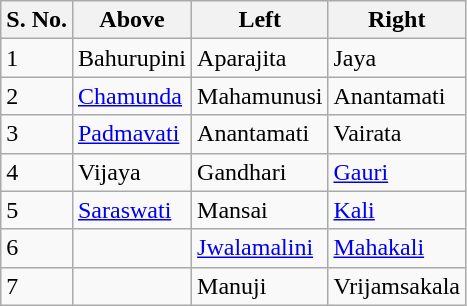<table class="wikitable">
<tr>
<th>S. No.</th>
<th>Above</th>
<th>Left</th>
<th>Right</th>
</tr>
<tr>
<td>1</td>
<td>Bahurupini</td>
<td>Aparajita</td>
<td>Jaya</td>
</tr>
<tr>
<td>2</td>
<td><a href='#'>Chamunda</a></td>
<td>Mahamunusi</td>
<td>Anantamati</td>
</tr>
<tr>
<td>3</td>
<td><a href='#'>Padmavati</a></td>
<td>Anantamati</td>
<td>Vairata</td>
</tr>
<tr>
<td>4</td>
<td>Vijaya</td>
<td>Gandhari</td>
<td><a href='#'>Gauri</a></td>
</tr>
<tr>
<td>5</td>
<td><a href='#'>Saraswati</a></td>
<td>Mansai</td>
<td><a href='#'>Kali</a></td>
</tr>
<tr>
<td>6</td>
<td></td>
<td><a href='#'>Jwalamalini</a></td>
<td><a href='#'>Mahakali</a></td>
</tr>
<tr>
<td>7</td>
<td></td>
<td>Manuji</td>
<td>Vrijamsakala</td>
</tr>
</table>
